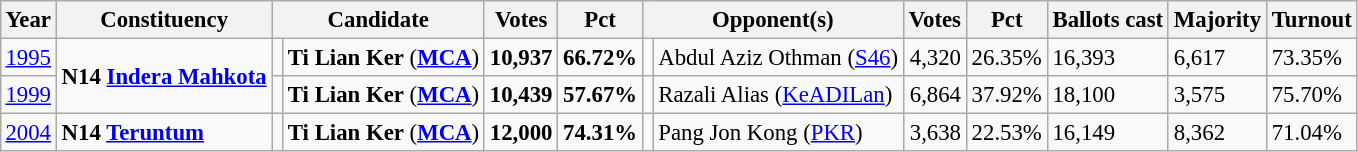<table class="wikitable" style="margin:0.5em ; font-size:95%">
<tr>
<th>Year</th>
<th>Constituency</th>
<th colspan=2>Candidate</th>
<th>Votes</th>
<th>Pct</th>
<th colspan=2>Opponent(s)</th>
<th>Votes</th>
<th>Pct</th>
<th>Ballots cast</th>
<th>Majority</th>
<th>Turnout</th>
</tr>
<tr>
<td><a href='#'>1995</a></td>
<td rowspan=2><strong>N14 <a href='#'>Indera Mahkota</a></strong></td>
<td></td>
<td><strong>Ti Lian Ker</strong> (<a href='#'><strong>MCA</strong></a>)</td>
<td align="right"><strong>10,937</strong></td>
<td><strong>66.72%</strong></td>
<td></td>
<td>Abdul Aziz Othman (<a href='#'>S46</a>)</td>
<td align="right">4,320</td>
<td>26.35%</td>
<td>16,393</td>
<td>6,617</td>
<td>73.35%</td>
</tr>
<tr>
<td><a href='#'>1999</a></td>
<td></td>
<td><strong>Ti Lian Ker</strong> (<a href='#'><strong>MCA</strong></a>)</td>
<td align="right"><strong>10,439</strong></td>
<td><strong>57.67%</strong></td>
<td></td>
<td>Razali Alias (<a href='#'>KeADILan</a>)</td>
<td align="right">6,864</td>
<td>37.92%</td>
<td>18,100</td>
<td>3,575</td>
<td>75.70%</td>
</tr>
<tr>
<td><a href='#'>2004</a></td>
<td><strong>N14 <a href='#'>Teruntum</a></strong></td>
<td></td>
<td><strong>Ti Lian Ker</strong> (<a href='#'><strong>MCA</strong></a>)</td>
<td align="right"><strong>12,000</strong></td>
<td><strong>74.31%</strong></td>
<td></td>
<td>Pang Jon Kong (<a href='#'>PKR</a>)</td>
<td align="right">3,638</td>
<td>22.53%</td>
<td>16,149</td>
<td>8,362</td>
<td>71.04%</td>
</tr>
</table>
